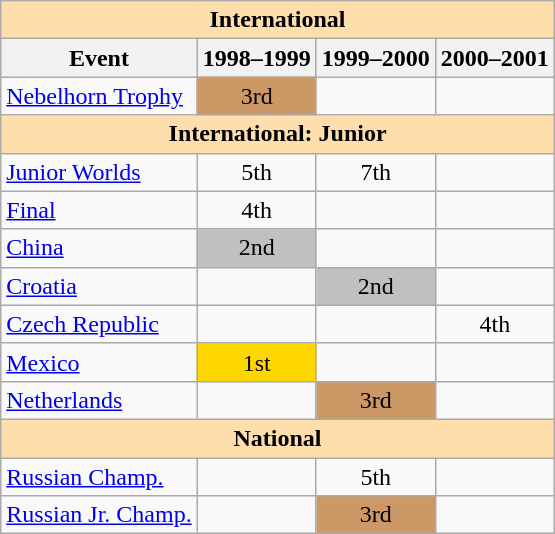<table class="wikitable" style="text-align:center">
<tr>
<th style="background-color: #ffdead; " colspan=4 align=center>International</th>
</tr>
<tr>
<th>Event</th>
<th>1998–1999</th>
<th>1999–2000</th>
<th>2000–2001</th>
</tr>
<tr>
<td align=left><a href='#'>Nebelhorn Trophy</a></td>
<td bgcolor=cc9966>3rd</td>
<td></td>
<td></td>
</tr>
<tr>
<th style="background-color: #ffdead; " colspan=4 align=center>International: Junior</th>
</tr>
<tr>
<td align=left><a href='#'>Junior Worlds</a></td>
<td>5th</td>
<td>7th</td>
<td></td>
</tr>
<tr>
<td align=left> <a href='#'>Final</a></td>
<td>4th</td>
<td></td>
<td></td>
</tr>
<tr>
<td align=left> <a href='#'>China</a></td>
<td bgcolor=silver>2nd</td>
<td></td>
<td></td>
</tr>
<tr>
<td align=left> <a href='#'>Croatia</a></td>
<td></td>
<td bgcolor=silver>2nd</td>
<td></td>
</tr>
<tr>
<td align=left> <a href='#'>Czech Republic</a></td>
<td></td>
<td></td>
<td>4th</td>
</tr>
<tr>
<td align=left> <a href='#'>Mexico</a></td>
<td bgcolor=gold>1st</td>
<td></td>
<td></td>
</tr>
<tr>
<td align=left> <a href='#'>Netherlands</a></td>
<td></td>
<td bgcolor=cc9966>3rd</td>
<td></td>
</tr>
<tr>
<th style="background-color: #ffdead; " colspan=4 align=center>National</th>
</tr>
<tr>
<td align=left><a href='#'>Russian Champ.</a></td>
<td></td>
<td>5th</td>
<td></td>
</tr>
<tr>
<td align=left><a href='#'>Russian Jr. Champ.</a></td>
<td></td>
<td bgcolor=cc9966>3rd</td>
<td></td>
</tr>
</table>
